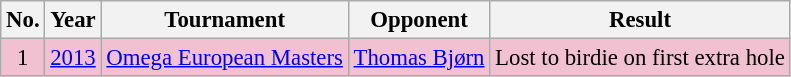<table class="wikitable" style="font-size:95%;">
<tr>
<th>No.</th>
<th>Year</th>
<th>Tournament</th>
<th>Opponent</th>
<th>Result</th>
</tr>
<tr style="background:#F2C1D1;">
<td align=center>1</td>
<td><a href='#'>2013</a></td>
<td><a href='#'>Omega European Masters</a></td>
<td> <a href='#'>Thomas Bjørn</a></td>
<td>Lost to birdie on first extra hole</td>
</tr>
</table>
